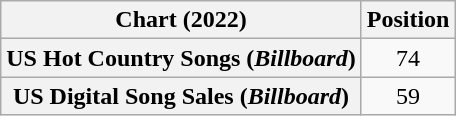<table class="wikitable sortable plainrowheaders" style="text-align:center">
<tr>
<th scope="col">Chart (2022)</th>
<th scope="col">Position</th>
</tr>
<tr>
<th scope="row">US Hot Country Songs (<em>Billboard</em>)</th>
<td>74</td>
</tr>
<tr>
<th scope="row">US Digital Song Sales (<em>Billboard</em>)</th>
<td>59</td>
</tr>
</table>
